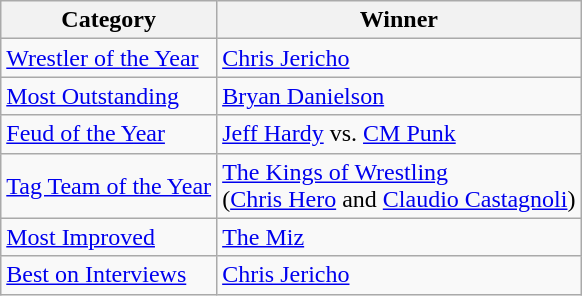<table class="wikitable">
<tr>
<th>Category</th>
<th>Winner</th>
</tr>
<tr>
<td><a href='#'>Wrestler of the Year</a></td>
<td><a href='#'>Chris Jericho</a></td>
</tr>
<tr>
<td><a href='#'>Most Outstanding</a></td>
<td><a href='#'>Bryan Danielson</a></td>
</tr>
<tr>
<td><a href='#'>Feud of the Year</a></td>
<td><a href='#'>Jeff Hardy</a> vs. <a href='#'>CM Punk</a></td>
</tr>
<tr>
<td><a href='#'>Tag Team of the Year</a></td>
<td><a href='#'>The Kings of Wrestling</a><br>(<a href='#'>Chris Hero</a> and <a href='#'>Claudio Castagnoli</a>)</td>
</tr>
<tr>
<td><a href='#'>Most Improved</a></td>
<td><a href='#'>The Miz</a></td>
</tr>
<tr>
<td><a href='#'>Best on Interviews</a></td>
<td><a href='#'>Chris Jericho</a></td>
</tr>
</table>
